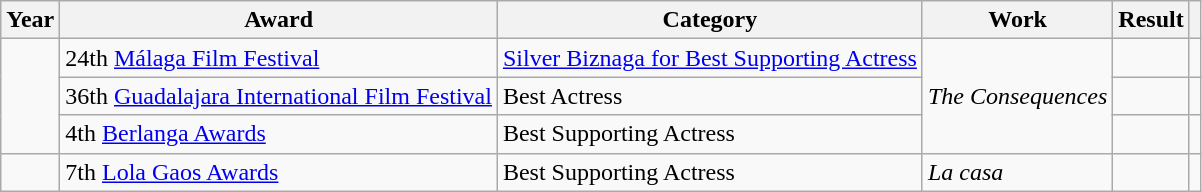<table class="wikitable sortable plainrowheaders">
<tr>
<th>Year</th>
<th>Award</th>
<th>Category</th>
<th>Work</th>
<th>Result</th>
<th scope="col" class="unsortable"></th>
</tr>
<tr>
<td rowspan = "3"></td>
<td>24th <a href='#'>Málaga Film Festival</a></td>
<td><a href='#'>Silver Biznaga for Best Supporting Actress</a></td>
<td rowspan = "3"><em>The Consequences</em></td>
<td></td>
<td></td>
</tr>
<tr>
<td>36th <a href='#'>Guadalajara International Film Festival</a></td>
<td>Best Actress</td>
<td></td>
<td></td>
</tr>
<tr>
<td>4th <a href='#'>Berlanga Awards</a></td>
<td>Best Supporting Actress</td>
<td></td>
<td></td>
</tr>
<tr>
<td></td>
<td>7th <a href='#'>Lola Gaos Awards</a></td>
<td>Best Supporting Actress</td>
<td><em>La casa</em></td>
<td></td>
<td></td>
</tr>
</table>
